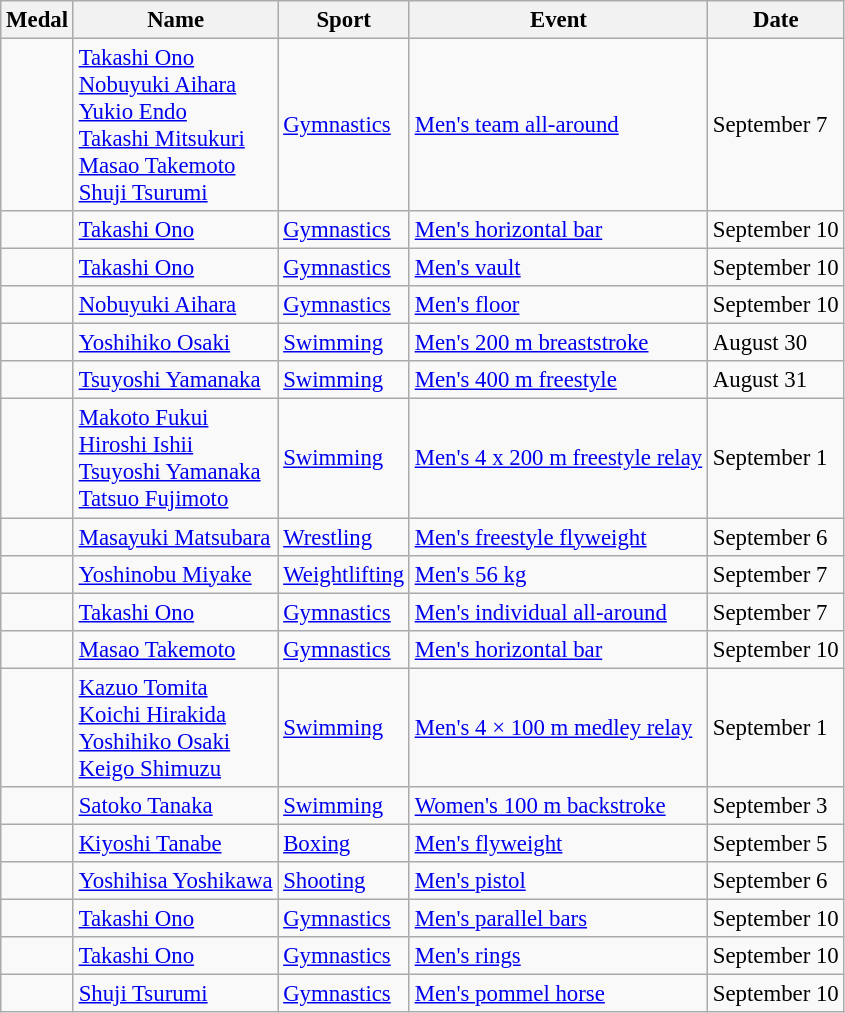<table class="wikitable sortable" style="font-size:95%">
<tr>
<th>Medal</th>
<th>Name</th>
<th>Sport</th>
<th>Event</th>
<th>Date</th>
</tr>
<tr>
<td></td>
<td><a href='#'>Takashi Ono</a><br><a href='#'>Nobuyuki Aihara</a><br><a href='#'>Yukio Endo</a><br><a href='#'>Takashi Mitsukuri</a><br><a href='#'>Masao Takemoto</a><br><a href='#'>Shuji Tsurumi</a></td>
<td><a href='#'>Gymnastics</a></td>
<td><a href='#'>Men's team all-around</a></td>
<td>September 7</td>
</tr>
<tr>
<td></td>
<td><a href='#'>Takashi Ono</a></td>
<td><a href='#'>Gymnastics</a></td>
<td><a href='#'>Men's horizontal bar</a></td>
<td>September 10</td>
</tr>
<tr>
<td></td>
<td><a href='#'>Takashi Ono</a></td>
<td><a href='#'>Gymnastics</a></td>
<td><a href='#'>Men's vault</a></td>
<td>September 10</td>
</tr>
<tr>
<td></td>
<td><a href='#'>Nobuyuki Aihara</a></td>
<td><a href='#'>Gymnastics</a></td>
<td><a href='#'>Men's floor</a></td>
<td>September 10</td>
</tr>
<tr>
<td></td>
<td><a href='#'>Yoshihiko Osaki</a></td>
<td><a href='#'>Swimming</a></td>
<td><a href='#'>Men's 200 m breaststroke</a></td>
<td>August 30</td>
</tr>
<tr>
<td></td>
<td><a href='#'>Tsuyoshi Yamanaka</a></td>
<td><a href='#'>Swimming</a></td>
<td><a href='#'>Men's 400 m freestyle</a></td>
<td>August 31</td>
</tr>
<tr>
<td></td>
<td><a href='#'>Makoto Fukui</a><br><a href='#'>Hiroshi Ishii</a><br><a href='#'>Tsuyoshi Yamanaka</a><br><a href='#'>Tatsuo Fujimoto</a></td>
<td><a href='#'>Swimming</a></td>
<td><a href='#'>Men's 4 x 200 m freestyle relay</a></td>
<td>September 1</td>
</tr>
<tr>
<td></td>
<td><a href='#'>Masayuki Matsubara</a></td>
<td><a href='#'>Wrestling</a></td>
<td><a href='#'>Men's freestyle flyweight</a></td>
<td>September 6</td>
</tr>
<tr>
<td></td>
<td><a href='#'>Yoshinobu Miyake</a></td>
<td><a href='#'>Weightlifting</a></td>
<td><a href='#'>Men's 56 kg</a></td>
<td>September 7</td>
</tr>
<tr>
<td></td>
<td><a href='#'>Takashi Ono</a></td>
<td><a href='#'>Gymnastics</a></td>
<td><a href='#'>Men's individual all-around</a></td>
<td>September 7</td>
</tr>
<tr>
<td></td>
<td><a href='#'>Masao Takemoto</a></td>
<td><a href='#'>Gymnastics</a></td>
<td><a href='#'>Men's horizontal bar</a></td>
<td>September 10</td>
</tr>
<tr>
<td></td>
<td><a href='#'>Kazuo Tomita</a><br><a href='#'>Koichi Hirakida</a><br><a href='#'>Yoshihiko Osaki</a><br><a href='#'>Keigo Shimuzu</a></td>
<td><a href='#'>Swimming</a></td>
<td><a href='#'>Men's 4 × 100 m medley relay</a></td>
<td>September 1</td>
</tr>
<tr>
<td></td>
<td><a href='#'>Satoko Tanaka</a></td>
<td><a href='#'>Swimming</a></td>
<td><a href='#'>Women's 100 m backstroke</a></td>
<td>September 3</td>
</tr>
<tr>
<td></td>
<td><a href='#'>Kiyoshi Tanabe</a></td>
<td><a href='#'>Boxing</a></td>
<td><a href='#'>Men's flyweight</a></td>
<td>September 5</td>
</tr>
<tr>
<td></td>
<td><a href='#'>Yoshihisa Yoshikawa</a></td>
<td><a href='#'>Shooting</a></td>
<td><a href='#'>Men's pistol</a></td>
<td>September 6</td>
</tr>
<tr>
<td></td>
<td><a href='#'>Takashi Ono</a></td>
<td><a href='#'>Gymnastics</a></td>
<td><a href='#'>Men's parallel bars</a></td>
<td>September 10</td>
</tr>
<tr>
<td></td>
<td><a href='#'>Takashi Ono</a></td>
<td><a href='#'>Gymnastics</a></td>
<td><a href='#'>Men's rings</a></td>
<td>September 10</td>
</tr>
<tr>
<td></td>
<td><a href='#'>Shuji Tsurumi</a></td>
<td><a href='#'>Gymnastics</a></td>
<td><a href='#'>Men's pommel horse</a></td>
<td>September 10</td>
</tr>
</table>
